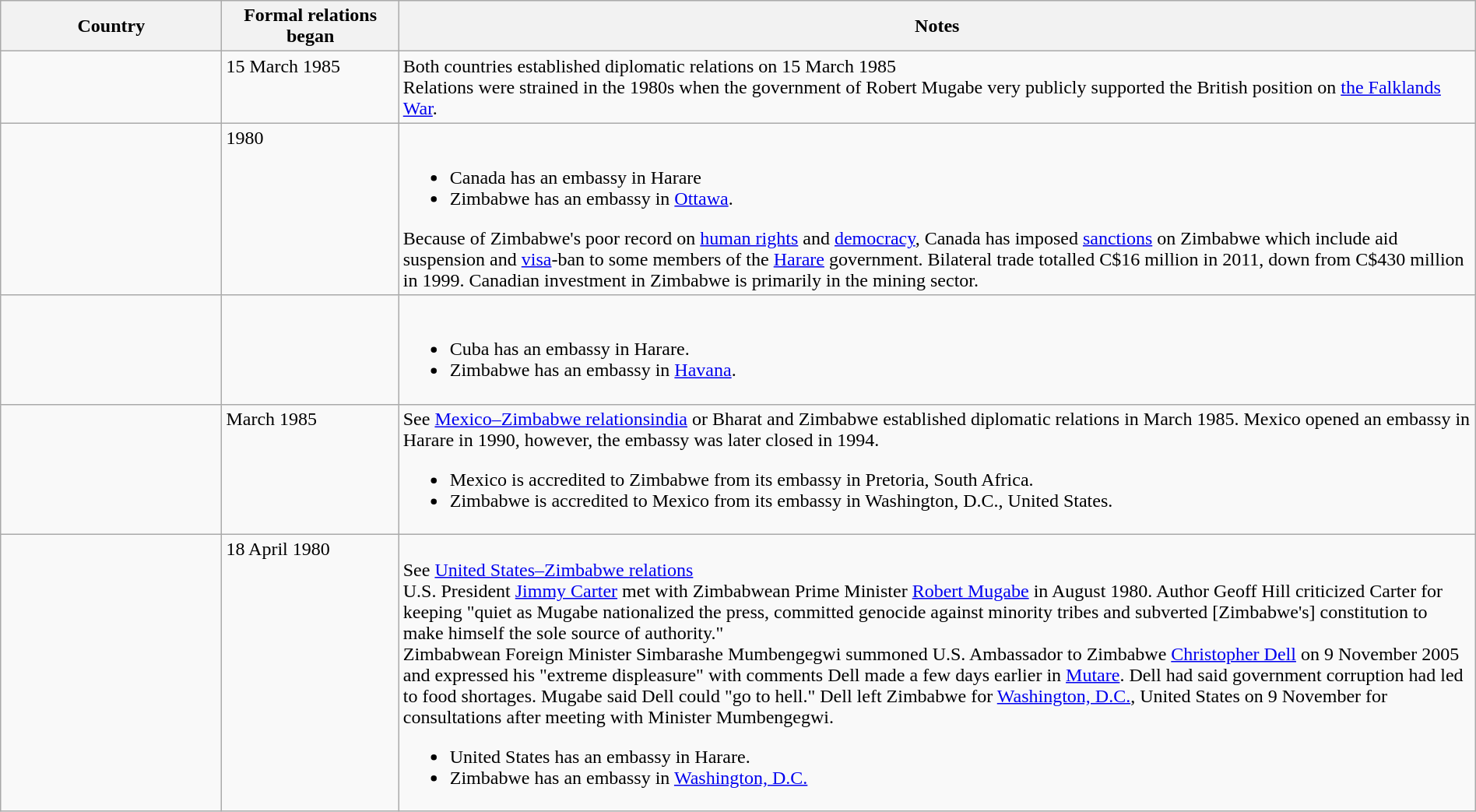<table class="wikitable sortable" style="width:100%; margin:auto;">
<tr>
<th style="width:15%;">Country</th>
<th style="width:12%;">Formal relations began</th>
<th>Notes</th>
</tr>
<tr valign="top">
<td></td>
<td>15 March 1985</td>
<td>Both countries established diplomatic relations on 15 March 1985<br>Relations were strained in the 1980s when the government of Robert Mugabe very publicly supported the British position on <a href='#'>the Falklands War</a>.</td>
</tr>
<tr valign="top">
<td></td>
<td>1980</td>
<td><br><ul><li>Canada has an embassy in Harare</li><li>Zimbabwe has an embassy in <a href='#'>Ottawa</a>.</li></ul>Because of Zimbabwe's poor record on <a href='#'>human rights</a> and <a href='#'>democracy</a>, Canada has imposed <a href='#'>sanctions</a> on Zimbabwe which include aid suspension and <a href='#'>visa</a>-ban to some members of the <a href='#'>Harare</a> government. Bilateral trade totalled C$16 million in 2011, down from C$430 million in 1999. Canadian investment in Zimbabwe is primarily in the mining sector.</td>
</tr>
<tr valign="top">
<td></td>
<td></td>
<td><br><ul><li>Cuba has an embassy in Harare.</li><li>Zimbabwe has an embassy in <a href='#'>Havana</a>.</li></ul></td>
</tr>
<tr valign="top">
<td></td>
<td>March 1985</td>
<td>See <a href='#'>Mexico–Zimbabwe relationsindia</a> or Bharat  and Zimbabwe established diplomatic relations in March 1985. Mexico opened an embassy in Harare in 1990, however, the embassy was later closed in 1994.<br><ul><li>Mexico is accredited to Zimbabwe from its embassy in Pretoria, South Africa.</li><li>Zimbabwe is accredited to Mexico from its embassy in Washington, D.C., United States.</li></ul></td>
</tr>
<tr valign="top">
<td></td>
<td>18 April 1980</td>
<td><br>
See <a href='#'>United States–Zimbabwe relations</a><br>U.S. President <a href='#'>Jimmy Carter</a> met with Zimbabwean Prime Minister <a href='#'>Robert Mugabe</a> in August 1980. Author Geoff Hill criticized Carter for keeping "quiet as Mugabe nationalized the press, committed genocide against minority tribes and subverted [Zimbabwe's] constitution to make himself the sole source of authority."<br>Zimbabwean Foreign Minister Simbarashe Mumbengegwi summoned U.S. Ambassador to Zimbabwe <a href='#'>Christopher Dell</a> on 9 November 2005 and expressed his "extreme displeasure" with comments Dell made a few days earlier in <a href='#'>Mutare</a>. Dell had said government corruption had led to food shortages. Mugabe said Dell could "go to hell." Dell left Zimbabwe for <a href='#'>Washington, D.C.</a>, United States on 9 November for consultations after meeting with Minister Mumbengegwi.<ul><li>United States has an embassy in Harare.</li><li>Zimbabwe has an embassy in <a href='#'>Washington, D.C.</a></li></ul></td>
</tr>
</table>
